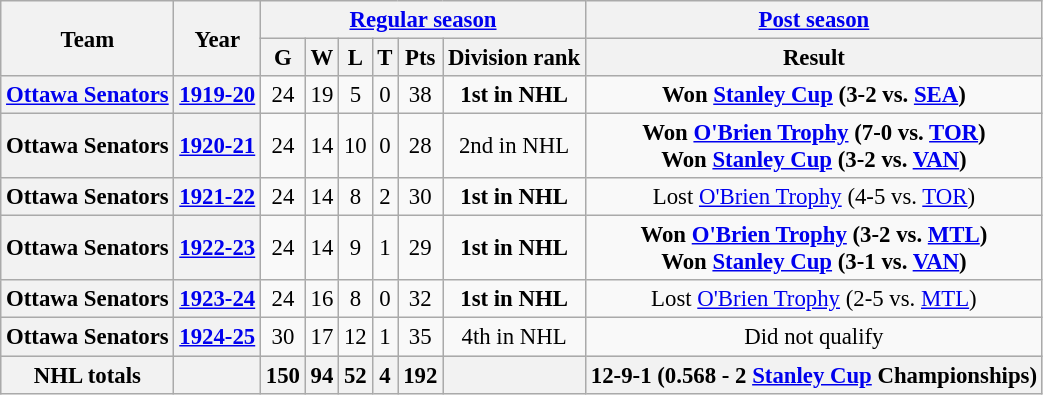<table class="wikitable" style="font-size: 95%; text-align:center;">
<tr>
<th rowspan="2">Team</th>
<th rowspan="2">Year</th>
<th colspan="6"><a href='#'>Regular season</a></th>
<th colspan="1"><a href='#'>Post season</a></th>
</tr>
<tr>
<th>G</th>
<th>W</th>
<th>L</th>
<th>T</th>
<th>Pts</th>
<th>Division rank</th>
<th>Result</th>
</tr>
<tr>
<th><a href='#'>Ottawa Senators</a></th>
<th><a href='#'>1919-20</a></th>
<td>24</td>
<td>19</td>
<td>5</td>
<td>0</td>
<td>38</td>
<td><strong>1st in NHL</strong></td>
<td><strong>Won <a href='#'>Stanley Cup</a> (3-2 vs. <a href='#'>SEA</a>)</strong></td>
</tr>
<tr>
<th>Ottawa Senators</th>
<th><a href='#'>1920-21</a></th>
<td>24</td>
<td>14</td>
<td>10</td>
<td>0</td>
<td>28</td>
<td>2nd in NHL</td>
<td><strong>Won <a href='#'>O'Brien Trophy</a> (7-0 vs. <a href='#'>TOR</a>) <br> Won <a href='#'>Stanley Cup</a> (3-2 vs. <a href='#'>VAN</a>)</strong></td>
</tr>
<tr>
<th>Ottawa Senators</th>
<th><a href='#'>1921-22</a></th>
<td>24</td>
<td>14</td>
<td>8</td>
<td>2</td>
<td>30</td>
<td><strong>1st in NHL</strong></td>
<td>Lost <a href='#'>O'Brien Trophy</a> (4-5 vs. <a href='#'>TOR</a>)</td>
</tr>
<tr>
<th>Ottawa Senators</th>
<th><a href='#'>1922-23</a></th>
<td>24</td>
<td>14</td>
<td>9</td>
<td>1</td>
<td>29</td>
<td><strong>1st in NHL</strong></td>
<td><strong>Won <a href='#'>O'Brien Trophy</a> (3-2 vs. <a href='#'>MTL</a>) <br> Won <a href='#'>Stanley Cup</a> (3-1 vs. <a href='#'>VAN</a>)</strong></td>
</tr>
<tr>
<th>Ottawa Senators</th>
<th><a href='#'>1923-24</a></th>
<td>24</td>
<td>16</td>
<td>8</td>
<td>0</td>
<td>32</td>
<td><strong>1st in NHL</strong></td>
<td>Lost <a href='#'>O'Brien Trophy</a> (2-5 vs. <a href='#'>MTL</a>)</td>
</tr>
<tr>
<th>Ottawa Senators</th>
<th><a href='#'>1924-25</a></th>
<td>30</td>
<td>17</td>
<td>12</td>
<td>1</td>
<td>35</td>
<td>4th in NHL</td>
<td>Did not qualify</td>
</tr>
<tr align="centre" bgcolor="#dddddd">
<th>NHL totals</th>
<th></th>
<th>150</th>
<th>94</th>
<th>52</th>
<th>4</th>
<th>192</th>
<th></th>
<th>12-9-1 (0.568 - 2 <a href='#'>Stanley Cup</a> Championships)</th>
</tr>
</table>
